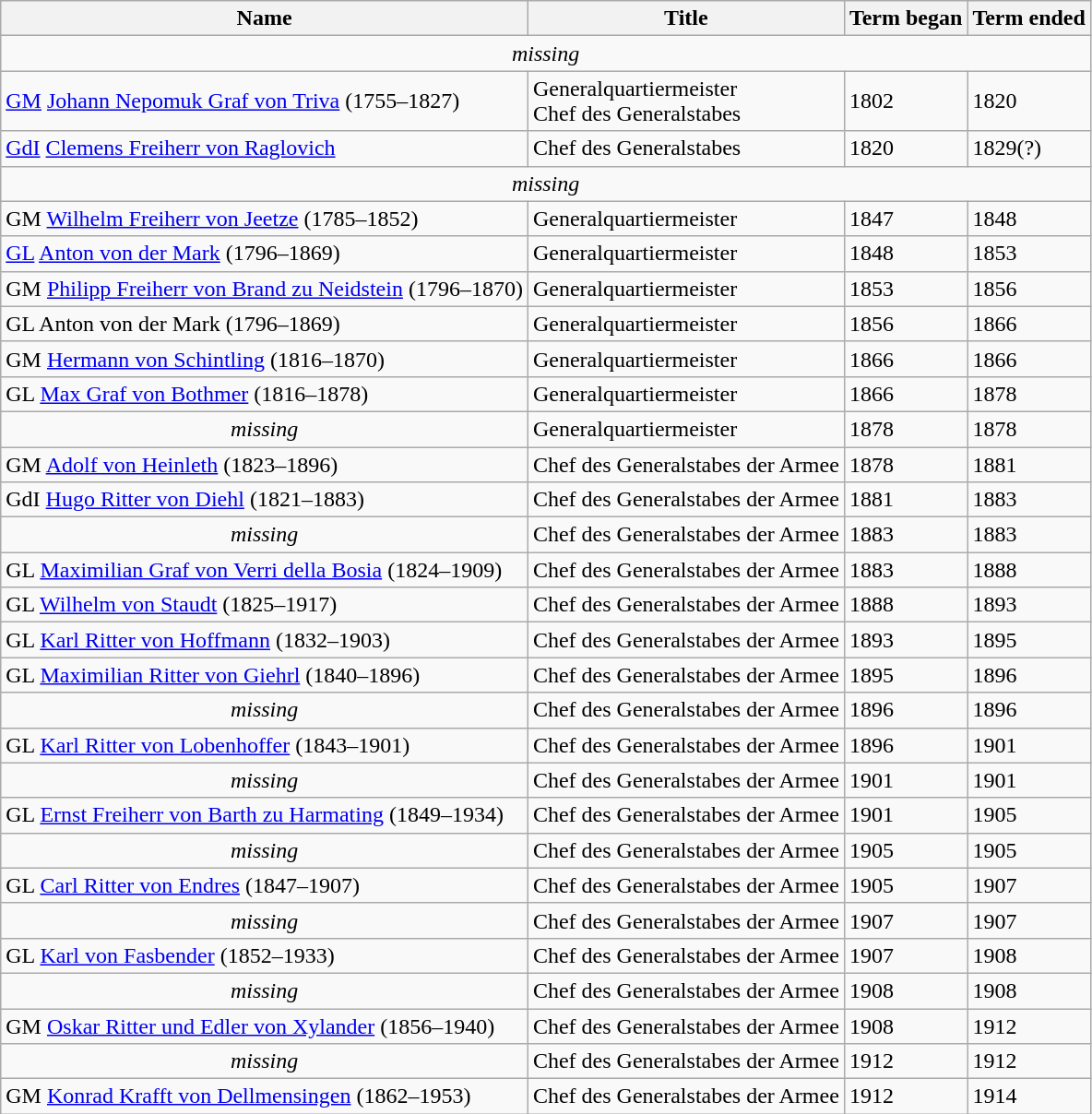<table class="wikitable">
<tr>
<th>Name</th>
<th>Title</th>
<th>Term began</th>
<th>Term ended</th>
</tr>
<tr>
<td colspan="4" align="center"><em>missing</em></td>
</tr>
<tr>
<td><a href='#'>GM</a> <a href='#'>Johann Nepomuk Graf von Triva</a> (1755–1827)</td>
<td>Generalquartiermeister<br>Chef des Generalstabes</td>
<td>1802</td>
<td>1820</td>
</tr>
<tr>
<td><a href='#'>GdI</a> <a href='#'>Clemens Freiherr von Raglovich</a></td>
<td>Chef des Generalstabes</td>
<td>1820</td>
<td>1829(?)</td>
</tr>
<tr>
<td colspan="4" align="center"><em>missing</em></td>
</tr>
<tr>
<td>GM <a href='#'>Wilhelm Freiherr von Jeetze</a> (1785–1852)</td>
<td>Generalquartiermeister</td>
<td>1847</td>
<td>1848</td>
</tr>
<tr>
<td><a href='#'>GL</a> <a href='#'>Anton von der Mark</a> (1796–1869)</td>
<td>Generalquartiermeister</td>
<td>1848</td>
<td>1853</td>
</tr>
<tr>
<td>GM <a href='#'>Philipp Freiherr von Brand zu Neidstein</a> (1796–1870)</td>
<td>Generalquartiermeister</td>
<td>1853</td>
<td>1856</td>
</tr>
<tr>
<td>GL Anton von der Mark (1796–1869)</td>
<td>Generalquartiermeister</td>
<td>1856</td>
<td>1866</td>
</tr>
<tr>
<td>GM <a href='#'>Hermann von Schintling</a> (1816–1870)</td>
<td>Generalquartiermeister</td>
<td>1866</td>
<td>1866</td>
</tr>
<tr>
<td>GL <a href='#'>Max Graf von Bothmer</a> (1816–1878)</td>
<td>Generalquartiermeister</td>
<td>1866</td>
<td>1878</td>
</tr>
<tr>
<td align="center"><em>missing</em></td>
<td>Generalquartiermeister</td>
<td>1878</td>
<td>1878</td>
</tr>
<tr>
<td>GM <a href='#'>Adolf von Heinleth</a> (1823–1896)</td>
<td>Chef des Generalstabes der Armee</td>
<td>1878</td>
<td>1881</td>
</tr>
<tr>
<td>GdI <a href='#'>Hugo Ritter von Diehl</a> (1821–1883)</td>
<td>Chef des Generalstabes der Armee</td>
<td>1881</td>
<td>1883</td>
</tr>
<tr>
<td align="center"><em>missing</em></td>
<td>Chef des Generalstabes der Armee</td>
<td>1883</td>
<td>1883</td>
</tr>
<tr>
<td>GL <a href='#'>Maximilian Graf von Verri della Bosia</a> (1824–1909)</td>
<td>Chef des Generalstabes der Armee</td>
<td>1883</td>
<td>1888</td>
</tr>
<tr>
<td>GL <a href='#'>Wilhelm von Staudt</a> (1825–1917)</td>
<td>Chef des Generalstabes der Armee</td>
<td>1888</td>
<td>1893</td>
</tr>
<tr>
<td>GL <a href='#'>Karl Ritter von Hoffmann</a> (1832–1903)</td>
<td>Chef des Generalstabes der Armee</td>
<td>1893</td>
<td>1895</td>
</tr>
<tr>
<td>GL <a href='#'>Maximilian Ritter von Giehrl</a> (1840–1896)</td>
<td>Chef des Generalstabes der Armee</td>
<td>1895</td>
<td>1896</td>
</tr>
<tr>
<td align="center"><em>missing</em></td>
<td>Chef des Generalstabes der Armee</td>
<td>1896</td>
<td>1896</td>
</tr>
<tr>
<td>GL <a href='#'>Karl Ritter von Lobenhoffer</a> (1843–1901)</td>
<td>Chef des Generalstabes der Armee</td>
<td>1896</td>
<td>1901</td>
</tr>
<tr>
<td align="center"><em>missing</em></td>
<td>Chef des Generalstabes der Armee</td>
<td>1901</td>
<td>1901</td>
</tr>
<tr>
<td>GL <a href='#'>Ernst Freiherr von Barth zu Harmating</a> (1849–1934)</td>
<td>Chef des Generalstabes der Armee</td>
<td>1901</td>
<td>1905</td>
</tr>
<tr>
<td align="center"><em>missing</em></td>
<td>Chef des Generalstabes der Armee</td>
<td>1905</td>
<td>1905</td>
</tr>
<tr>
<td>GL <a href='#'>Carl Ritter von Endres</a> (1847–1907)</td>
<td>Chef des Generalstabes der Armee</td>
<td>1905</td>
<td>1907</td>
</tr>
<tr>
<td align="center"><em>missing</em></td>
<td>Chef des Generalstabes der Armee</td>
<td>1907</td>
<td>1907</td>
</tr>
<tr>
<td>GL <a href='#'>Karl von Fasbender</a> (1852–1933)</td>
<td>Chef des Generalstabes der Armee</td>
<td>1907</td>
<td>1908</td>
</tr>
<tr>
<td align="center"><em>missing</em></td>
<td>Chef des Generalstabes der Armee</td>
<td>1908</td>
<td>1908</td>
</tr>
<tr>
<td>GM <a href='#'>Oskar Ritter und Edler von Xylander</a> (1856–1940)</td>
<td>Chef des Generalstabes der Armee</td>
<td>1908</td>
<td>1912</td>
</tr>
<tr>
<td align="center"><em>missing</em></td>
<td>Chef des Generalstabes der Armee</td>
<td>1912</td>
<td>1912</td>
</tr>
<tr>
<td>GM <a href='#'>Konrad Krafft von Dellmensingen</a> (1862–1953)</td>
<td>Chef des Generalstabes der Armee</td>
<td>1912</td>
<td>1914</td>
</tr>
</table>
